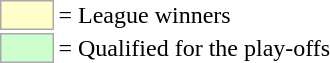<table>
<tr>
<td style="background-color:#ffffcc; border:1px solid #aaaaaa; width:2em;"></td>
<td>= League winners</td>
</tr>
<tr>
<td style="background-color:#ccffcc; border:1px solid #aaaaaa; width:2em;"></td>
<td>= Qualified for the play-offs</td>
</tr>
</table>
